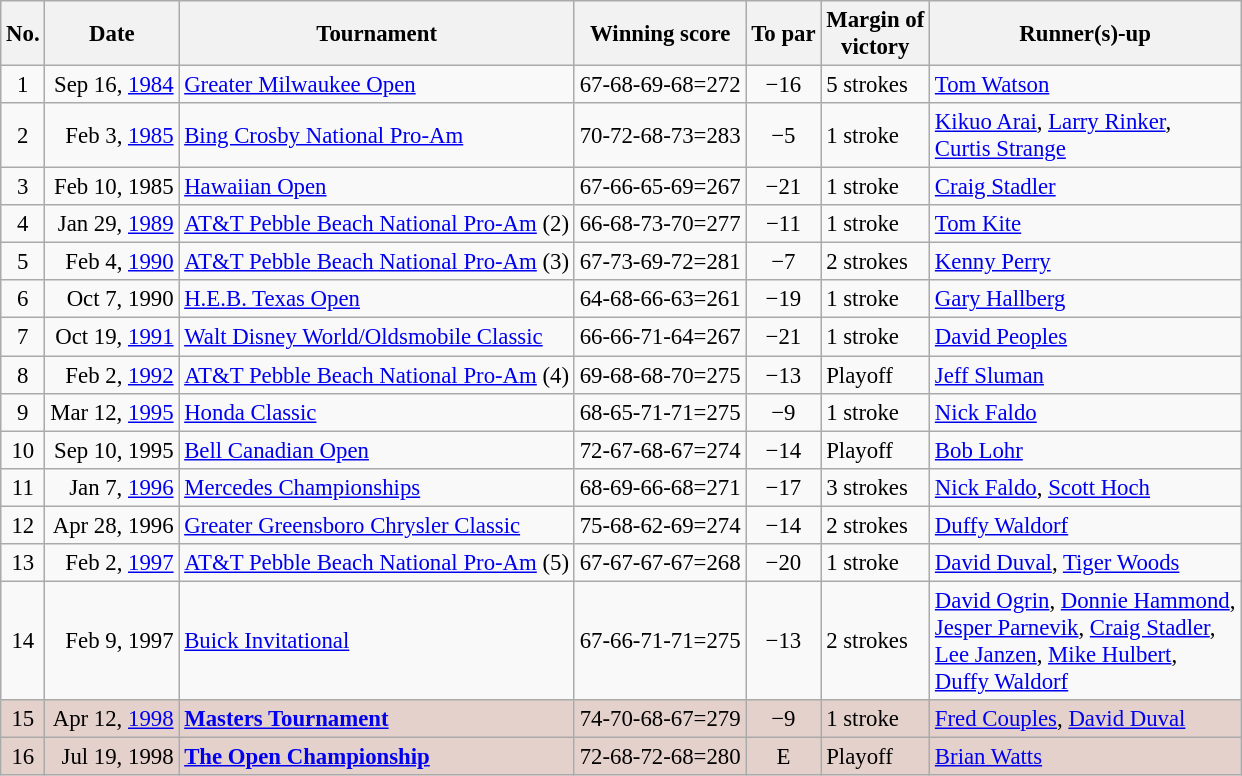<table class="wikitable" style="font-size:95%;">
<tr>
<th>No.</th>
<th>Date</th>
<th>Tournament</th>
<th>Winning score</th>
<th>To par</th>
<th>Margin of<br>victory</th>
<th>Runner(s)-up</th>
</tr>
<tr>
<td align=center>1</td>
<td align=right>Sep 16, <a href='#'>1984</a></td>
<td><a href='#'>Greater Milwaukee Open</a></td>
<td align=right>67-68-69-68=272</td>
<td align=center>−16</td>
<td>5 strokes</td>
<td> <a href='#'>Tom Watson</a></td>
</tr>
<tr>
<td align=center>2</td>
<td align=right>Feb 3, <a href='#'>1985</a></td>
<td><a href='#'>Bing Crosby National Pro-Am</a></td>
<td align=right>70-72-68-73=283</td>
<td align=center>−5</td>
<td>1 stroke</td>
<td> <a href='#'>Kikuo Arai</a>,  <a href='#'>Larry Rinker</a>,<br> <a href='#'>Curtis Strange</a></td>
</tr>
<tr>
<td align=center>3</td>
<td align=right>Feb 10, 1985</td>
<td><a href='#'>Hawaiian Open</a></td>
<td align=right>67-66-65-69=267</td>
<td align=center>−21</td>
<td>1 stroke</td>
<td> <a href='#'>Craig Stadler</a></td>
</tr>
<tr>
<td align=center>4</td>
<td align=right>Jan 29, <a href='#'>1989</a></td>
<td><a href='#'>AT&T Pebble Beach National Pro-Am</a> (2)</td>
<td align=right>66-68-73-70=277</td>
<td align=center>−11</td>
<td>1 stroke</td>
<td> <a href='#'>Tom Kite</a></td>
</tr>
<tr>
<td align=center>5</td>
<td align=right>Feb 4, <a href='#'>1990</a></td>
<td><a href='#'>AT&T Pebble Beach National Pro-Am</a> (3)</td>
<td align=right>67-73-69-72=281</td>
<td align=center>−7</td>
<td>2 strokes</td>
<td> <a href='#'>Kenny Perry</a></td>
</tr>
<tr>
<td align=center>6</td>
<td align=right>Oct 7, 1990</td>
<td><a href='#'>H.E.B. Texas Open</a></td>
<td align=right>64-68-66-63=261</td>
<td align=center>−19</td>
<td>1 stroke</td>
<td> <a href='#'>Gary Hallberg</a></td>
</tr>
<tr>
<td align=center>7</td>
<td align=right>Oct 19, <a href='#'>1991</a></td>
<td><a href='#'>Walt Disney World/Oldsmobile Classic</a></td>
<td align=right>66-66-71-64=267</td>
<td align=center>−21</td>
<td>1 stroke</td>
<td> <a href='#'>David Peoples</a></td>
</tr>
<tr>
<td align=center>8</td>
<td align=right>Feb 2, <a href='#'>1992</a></td>
<td><a href='#'>AT&T Pebble Beach National Pro-Am</a> (4)</td>
<td align=right>69-68-68-70=275</td>
<td align=center>−13</td>
<td>Playoff</td>
<td> <a href='#'>Jeff Sluman</a></td>
</tr>
<tr>
<td align=center>9</td>
<td align=right>Mar 12, <a href='#'>1995</a></td>
<td><a href='#'>Honda Classic</a></td>
<td align=right>68-65-71-71=275</td>
<td align=center>−9</td>
<td>1 stroke</td>
<td> <a href='#'>Nick Faldo</a></td>
</tr>
<tr>
<td align=center>10</td>
<td align=right>Sep 10, 1995</td>
<td><a href='#'>Bell Canadian Open</a></td>
<td align=right>72-67-68-67=274</td>
<td align=center>−14</td>
<td>Playoff</td>
<td> <a href='#'>Bob Lohr</a></td>
</tr>
<tr>
<td align=center>11</td>
<td align=right>Jan 7, <a href='#'>1996</a></td>
<td><a href='#'>Mercedes Championships</a></td>
<td align=right>68-69-66-68=271</td>
<td align=center>−17</td>
<td>3 strokes</td>
<td> <a href='#'>Nick Faldo</a>,  <a href='#'>Scott Hoch</a></td>
</tr>
<tr>
<td align=center>12</td>
<td align=right>Apr 28, 1996</td>
<td><a href='#'>Greater Greensboro Chrysler Classic</a></td>
<td align=right>75-68-62-69=274</td>
<td align=center>−14</td>
<td>2 strokes</td>
<td> <a href='#'>Duffy Waldorf</a></td>
</tr>
<tr>
<td align=center>13</td>
<td align=right>Feb 2, <a href='#'>1997</a></td>
<td><a href='#'>AT&T Pebble Beach National Pro-Am</a> (5)</td>
<td align=right>67-67-67-67=268</td>
<td align=center>−20</td>
<td>1 stroke</td>
<td> <a href='#'>David Duval</a>,  <a href='#'>Tiger Woods</a></td>
</tr>
<tr>
<td align=center>14</td>
<td align=right>Feb 9, 1997</td>
<td><a href='#'>Buick Invitational</a></td>
<td align=right>67-66-71-71=275</td>
<td align=center>−13</td>
<td>2 strokes</td>
<td> <a href='#'>David Ogrin</a>,  <a href='#'>Donnie Hammond</a>,<br> <a href='#'>Jesper Parnevik</a>,  <a href='#'>Craig Stadler</a>,<br> <a href='#'>Lee Janzen</a>,  <a href='#'>Mike Hulbert</a>,<br> <a href='#'>Duffy Waldorf</a></td>
</tr>
<tr style="background:#e5d1cb;">
<td align=center>15</td>
<td align=right>Apr 12, <a href='#'>1998</a></td>
<td><strong><a href='#'>Masters Tournament</a></strong></td>
<td align=right>74-70-68-67=279</td>
<td align=center>−9</td>
<td>1 stroke</td>
<td> <a href='#'>Fred Couples</a>,  <a href='#'>David Duval</a></td>
</tr>
<tr style="background:#e5d1cb;">
<td align=center>16</td>
<td align=right>Jul 19, 1998</td>
<td><strong><a href='#'>The Open Championship</a></strong></td>
<td align=right>72-68-72-68=280</td>
<td align=center>E</td>
<td>Playoff</td>
<td> <a href='#'>Brian Watts</a></td>
</tr>
</table>
